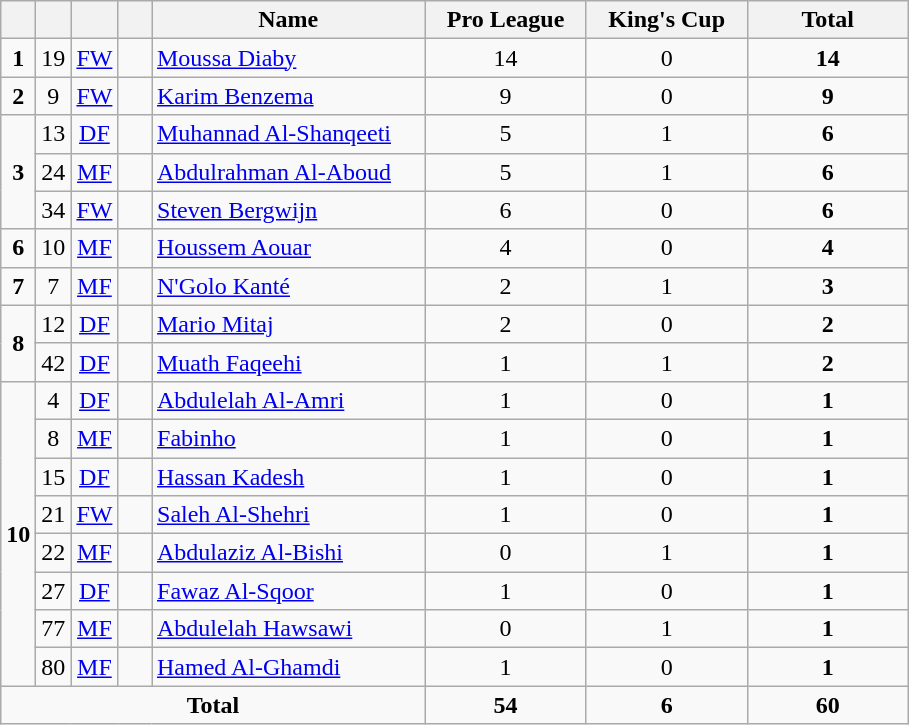<table class="wikitable" style="text-align:center">
<tr>
<th width=15></th>
<th width=15></th>
<th width=15></th>
<th width=15></th>
<th width=175>Name</th>
<th width=100>Pro League</th>
<th width=100>King's Cup</th>
<th width=100>Total</th>
</tr>
<tr>
<td><strong>1</strong></td>
<td>19</td>
<td><a href='#'>FW</a></td>
<td></td>
<td align=left><a href='#'>Moussa Diaby</a></td>
<td>14</td>
<td>0</td>
<td><strong>14</strong></td>
</tr>
<tr>
<td><strong>2</strong></td>
<td>9</td>
<td><a href='#'>FW</a></td>
<td></td>
<td align=left><a href='#'>Karim Benzema</a></td>
<td>9</td>
<td>0</td>
<td><strong>9</strong></td>
</tr>
<tr>
<td rowspan=3><strong>3</strong></td>
<td>13</td>
<td><a href='#'>DF</a></td>
<td></td>
<td align=left><a href='#'>Muhannad Al-Shanqeeti</a></td>
<td>5</td>
<td>1</td>
<td><strong>6</strong></td>
</tr>
<tr>
<td>24</td>
<td><a href='#'>MF</a></td>
<td></td>
<td align=left><a href='#'>Abdulrahman Al-Aboud</a></td>
<td>5</td>
<td>1</td>
<td><strong>6</strong></td>
</tr>
<tr>
<td>34</td>
<td><a href='#'>FW</a></td>
<td></td>
<td align=left><a href='#'>Steven Bergwijn</a></td>
<td>6</td>
<td>0</td>
<td><strong>6</strong></td>
</tr>
<tr>
<td><strong>6</strong></td>
<td>10</td>
<td><a href='#'>MF</a></td>
<td></td>
<td align=left><a href='#'>Houssem Aouar</a></td>
<td>4</td>
<td>0</td>
<td><strong>4</strong></td>
</tr>
<tr>
<td><strong>7</strong></td>
<td>7</td>
<td><a href='#'>MF</a></td>
<td></td>
<td align=left><a href='#'>N'Golo Kanté</a></td>
<td>2</td>
<td>1</td>
<td><strong>3</strong></td>
</tr>
<tr>
<td rowspan=2><strong>8</strong></td>
<td>12</td>
<td><a href='#'>DF</a></td>
<td></td>
<td align=left><a href='#'>Mario Mitaj</a></td>
<td>2</td>
<td>0</td>
<td><strong>2</strong></td>
</tr>
<tr>
<td>42</td>
<td><a href='#'>DF</a></td>
<td></td>
<td align=left><a href='#'>Muath Faqeehi</a></td>
<td>1</td>
<td>1</td>
<td><strong>2</strong></td>
</tr>
<tr>
<td rowspan=8><strong>10</strong></td>
<td>4</td>
<td><a href='#'>DF</a></td>
<td></td>
<td align=left><a href='#'>Abdulelah Al-Amri</a></td>
<td>1</td>
<td>0</td>
<td><strong>1</strong></td>
</tr>
<tr>
<td>8</td>
<td><a href='#'>MF</a></td>
<td></td>
<td align=left><a href='#'>Fabinho</a></td>
<td>1</td>
<td>0</td>
<td><strong>1</strong></td>
</tr>
<tr>
<td>15</td>
<td><a href='#'>DF</a></td>
<td></td>
<td align=left><a href='#'>Hassan Kadesh</a></td>
<td>1</td>
<td>0</td>
<td><strong>1</strong></td>
</tr>
<tr>
<td>21</td>
<td><a href='#'>FW</a></td>
<td></td>
<td align=left><a href='#'>Saleh Al-Shehri</a></td>
<td>1</td>
<td>0</td>
<td><strong>1</strong></td>
</tr>
<tr>
<td>22</td>
<td><a href='#'>MF</a></td>
<td></td>
<td align=left><a href='#'>Abdulaziz Al-Bishi</a></td>
<td>0</td>
<td>1</td>
<td><strong>1</strong></td>
</tr>
<tr>
<td>27</td>
<td><a href='#'>DF</a></td>
<td></td>
<td align=left><a href='#'>Fawaz Al-Sqoor</a></td>
<td>1</td>
<td>0</td>
<td><strong>1</strong></td>
</tr>
<tr>
<td>77</td>
<td><a href='#'>MF</a></td>
<td></td>
<td align=left><a href='#'>Abdulelah Hawsawi</a></td>
<td>0</td>
<td>1</td>
<td><strong>1</strong></td>
</tr>
<tr>
<td>80</td>
<td><a href='#'>MF</a></td>
<td></td>
<td align=left><a href='#'>Hamed Al-Ghamdi</a></td>
<td>1</td>
<td>0</td>
<td><strong>1</strong></td>
</tr>
<tr>
<td colspan=5><strong>Total</strong></td>
<td><strong>54</strong></td>
<td><strong>6</strong></td>
<td><strong>60</strong></td>
</tr>
</table>
